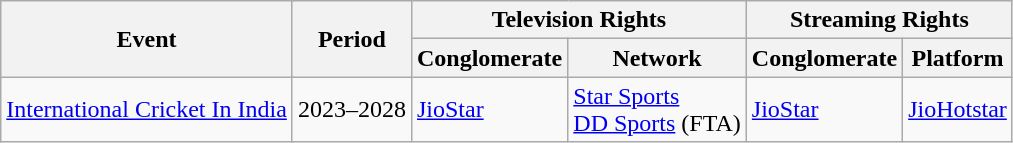<table class="wikitable">
<tr>
<th colspan="2" rowspan="2">Event</th>
<th rowspan="2">Period</th>
<th colspan="2">Television Rights</th>
<th colspan="2">Streaming Rights</th>
</tr>
<tr>
<th>Conglomerate</th>
<th>Network</th>
<th>Conglomerate</th>
<th>Platform</th>
</tr>
<tr>
<td colspan="2"><a href='#'>International Cricket In India</a></td>
<td>2023–2028</td>
<td rowspan="1"><a href='#'>JioStar</a></td>
<td rowspan="1"><a href='#'>Star Sports</a><br><a href='#'>DD Sports</a> (FTA)</td>
<td rowspan="1"><a href='#'>JioStar</a></td>
<td rowspan="1"><a href='#'>JioHotstar</a></td>
</tr>
</table>
